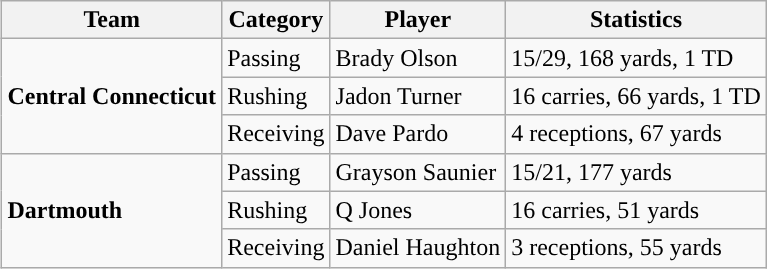<table class="wikitable" style="float: right;">
<tr>
<th>Team</th>
<th>Category</th>
<th>Player</th>
<th>Statistics</th>
</tr>
<tr>
<td rowspan=3><strong>Central Connecticut</strong></td>
<td>Passing</td>
<td>Brady Olson</td>
<td>15/29, 168 yards, 1 TD</td>
</tr>
<tr>
<td>Rushing</td>
<td>Jadon Turner</td>
<td>16 carries, 66 yards, 1 TD</td>
</tr>
<tr>
<td>Receiving</td>
<td>Dave Pardo</td>
<td>4 receptions, 67 yards</td>
</tr>
<tr>
<td rowspan=3><strong>Dartmouth</strong></td>
<td>Passing</td>
<td>Grayson Saunier</td>
<td>15/21, 177 yards</td>
</tr>
<tr>
<td>Rushing</td>
<td>Q Jones</td>
<td>16 carries, 51 yards</td>
</tr>
<tr>
<td>Receiving</td>
<td>Daniel Haughton</td>
<td>3 receptions, 55 yards</td>
</tr>
</table>
